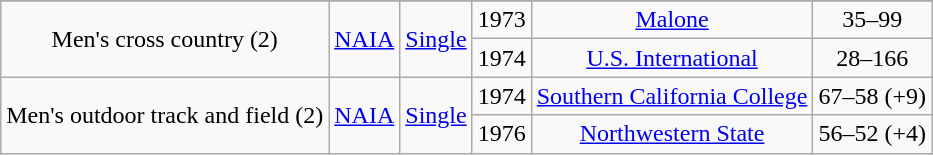<table class="wikitable">
<tr>
</tr>
<tr align="center">
<td rowspan="2">Men's cross country (2)</td>
<td rowspan="2"><a href='#'>NAIA</a></td>
<td rowspan="2"><a href='#'>Single</a></td>
<td>1973</td>
<td><a href='#'>Malone</a></td>
<td>35–99</td>
</tr>
<tr align="center">
<td>1974</td>
<td><a href='#'>U.S. International</a></td>
<td>28–166</td>
</tr>
<tr align="center">
<td rowspan="2">Men's outdoor track and field (2)</td>
<td rowspan="2"><a href='#'>NAIA</a></td>
<td rowspan="2"><a href='#'>Single</a></td>
<td>1974</td>
<td><a href='#'>Southern California College</a></td>
<td>67–58 (+9)</td>
</tr>
<tr align="center">
<td>1976</td>
<td><a href='#'>Northwestern State</a></td>
<td>56–52 (+4)</td>
</tr>
</table>
